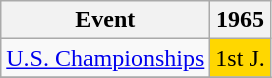<table class="wikitable">
<tr>
<th>Event</th>
<th>1965</th>
</tr>
<tr>
<td><a href='#'>U.S. Championships</a></td>
<td align="center" bgcolor="gold">1st J.</td>
</tr>
<tr>
</tr>
</table>
